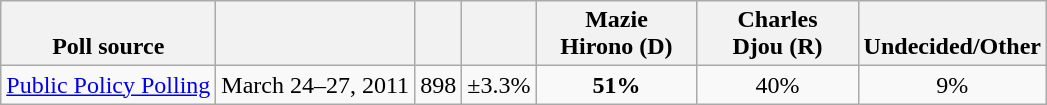<table class="wikitable" style="text-align:center">
<tr valign= bottom>
<th>Poll source</th>
<th></th>
<th></th>
<th></th>
<th style="width:100px;">Mazie<br>Hirono (D)</th>
<th style="width:100px;">Charles<br>Djou (R)</th>
<th>Undecided/Other</th>
</tr>
<tr>
<td align=left><a href='#'>Public Policy Polling</a></td>
<td>March 24–27, 2011</td>
<td>898</td>
<td>±3.3%</td>
<td><strong>51%</strong></td>
<td>40%</td>
<td>9%</td>
</tr>
</table>
